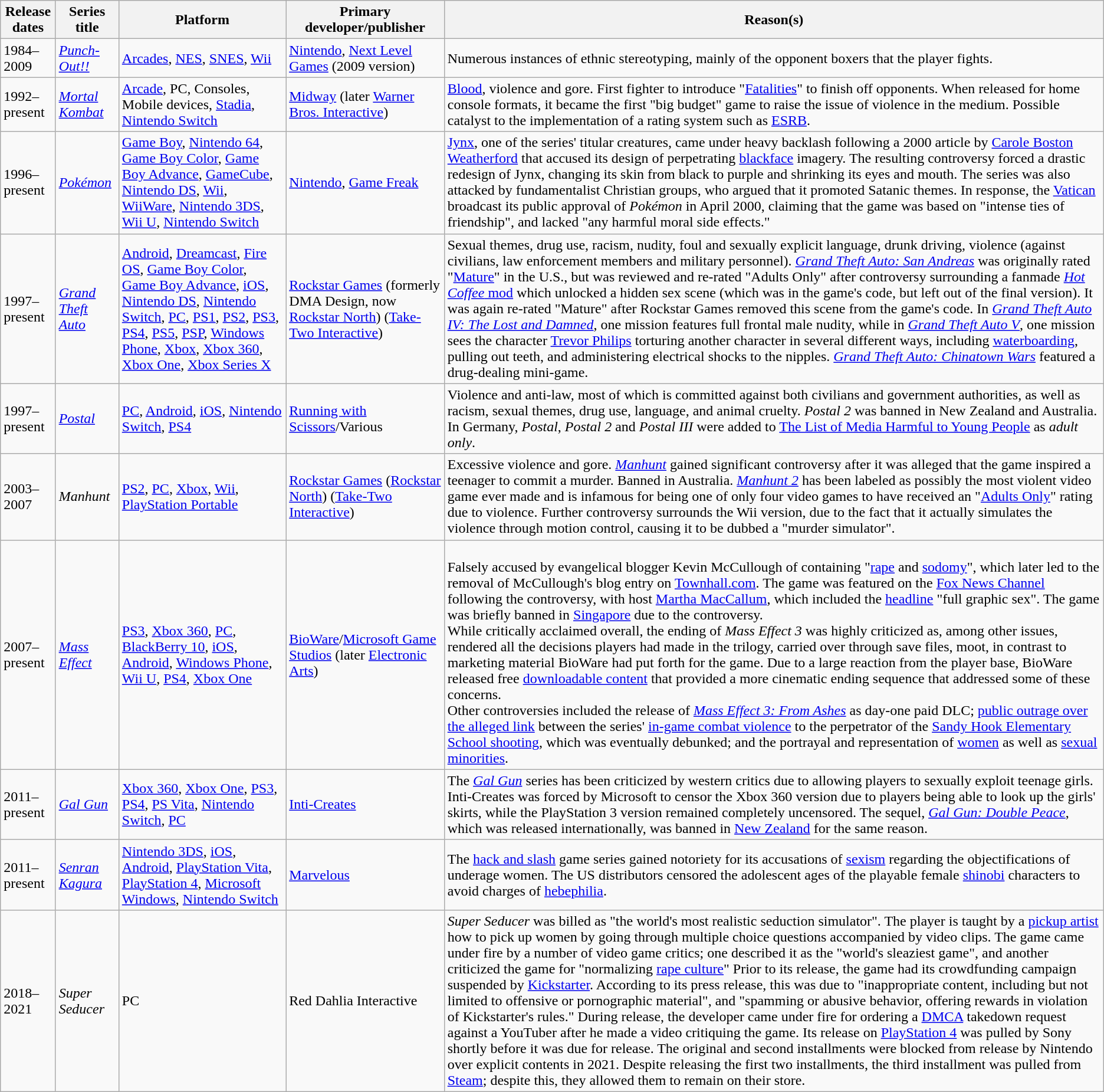<table class="wikitable sortable">
<tr>
<th>Release dates</th>
<th>Series title</th>
<th>Platform</th>
<th>Primary developer/publisher</th>
<th>Reason(s)</th>
</tr>
<tr>
<td>1984–2009</td>
<td><em><a href='#'>Punch-Out!!</a></em></td>
<td><a href='#'>Arcades</a>, <a href='#'>NES</a>, <a href='#'>SNES</a>, <a href='#'>Wii</a></td>
<td><a href='#'>Nintendo</a>, <a href='#'>Next Level Games</a> (2009 version)</td>
<td>Numerous instances of ethnic stereotyping, mainly of the opponent boxers that the player fights.</td>
</tr>
<tr>
<td>1992–present</td>
<td><em><a href='#'>Mortal Kombat</a></em></td>
<td><a href='#'>Arcade</a>, PC, Consoles, Mobile devices, <a href='#'>Stadia</a>, <a href='#'>Nintendo Switch</a></td>
<td><a href='#'>Midway</a> (later <a href='#'>Warner Bros. Interactive</a>)</td>
<td><a href='#'>Blood</a>, violence and gore. First fighter to introduce "<a href='#'>Fatalities</a>" to finish off opponents. When released for home console formats, it became the first "big budget" game to raise the issue of violence in the medium. Possible catalyst to the implementation of a rating system such as <a href='#'>ESRB</a>.</td>
</tr>
<tr>
<td>1996–present</td>
<td><em><a href='#'>Pokémon</a></em></td>
<td><a href='#'>Game Boy</a>, <a href='#'>Nintendo 64</a>, <a href='#'>Game Boy Color</a>, <a href='#'>Game Boy Advance</a>, <a href='#'>GameCube</a>, <a href='#'>Nintendo DS</a>, <a href='#'>Wii</a>, <a href='#'>WiiWare</a>, <a href='#'>Nintendo 3DS</a>, <a href='#'>Wii U</a>, <a href='#'>Nintendo Switch</a></td>
<td><a href='#'>Nintendo</a>, <a href='#'>Game Freak</a></td>
<td><a href='#'>Jynx</a>, one of the series' titular creatures, came under heavy backlash following a 2000 article by <a href='#'>Carole Boston Weatherford</a> that accused its design of perpetrating <a href='#'>blackface</a> imagery. The resulting controversy forced a drastic redesign of Jynx, changing its skin from black to purple and shrinking its eyes and mouth. The series was also attacked by fundamentalist Christian groups, who argued that it promoted Satanic themes. In response, the <a href='#'>Vatican</a> broadcast its public approval of <em>Pokémon</em> in April 2000, claiming that the game was based on "intense ties of friendship", and lacked "any harmful moral side effects."</td>
</tr>
<tr>
<td>1997–present</td>
<td><em><a href='#'>Grand Theft Auto</a></em></td>
<td><a href='#'>Android</a>, <a href='#'>Dreamcast</a>, <a href='#'>Fire OS</a>, <a href='#'>Game Boy Color</a>, <a href='#'>Game Boy Advance</a>, <a href='#'>iOS</a>, <a href='#'>Nintendo DS</a>, <a href='#'>Nintendo Switch</a>, <a href='#'>PC</a>, <a href='#'>PS1</a>, <a href='#'>PS2</a>, <a href='#'>PS3</a>, <a href='#'>PS4</a>, <a href='#'>PS5</a>, <a href='#'>PSP</a>, <a href='#'>Windows Phone</a>, <a href='#'>Xbox</a>, <a href='#'>Xbox 360</a>, <a href='#'>Xbox One</a>, <a href='#'>Xbox Series X</a></td>
<td><a href='#'>Rockstar Games</a> (formerly DMA Design, now <a href='#'>Rockstar North</a>) (<a href='#'>Take-Two Interactive</a>)</td>
<td> Sexual themes, drug use, racism, nudity, foul and sexually explicit language, drunk driving, violence (against civilians, law enforcement members and military personnel). <em><a href='#'>Grand Theft Auto: San Andreas</a></em> was originally rated "<a href='#'>Mature</a>" in the U.S., but was reviewed and re-rated "Adults Only" after controversy surrounding a fanmade <a href='#'><em>Hot Coffee</em> mod</a> which unlocked a hidden sex scene (which was in the game's code, but left out of the final version). It was again re-rated "Mature" after Rockstar Games removed this scene from the game's code. In <em><a href='#'>Grand Theft Auto IV: The Lost and Damned</a></em>, one mission features full frontal male nudity, while in <em><a href='#'>Grand Theft Auto V</a></em>, one mission sees the character <a href='#'>Trevor Philips</a> torturing another character in several different ways, including <a href='#'>waterboarding</a>, pulling out teeth, and administering electrical shocks to the nipples. <em><a href='#'>Grand Theft Auto: Chinatown Wars</a></em> featured a drug-dealing mini-game.</td>
</tr>
<tr>
<td>1997–present</td>
<td><em><a href='#'>Postal</a></em></td>
<td><a href='#'>PC</a>, <a href='#'>Android</a>, <a href='#'>iOS</a>, <a href='#'>Nintendo Switch</a>, <a href='#'>PS4</a></td>
<td><a href='#'>Running with Scissors</a>/Various</td>
<td>Violence and anti-law, most of which is committed against both civilians and government authorities, as well as racism, sexual themes, drug use, language, and animal cruelty. <em>Postal 2</em> was banned in New Zealand and Australia. In Germany, <em>Postal</em>, <em>Postal 2</em> and <em>Postal III</em> were added to <a href='#'>The List of Media Harmful to Young People</a> as <em>adult only</em>.</td>
</tr>
<tr>
<td>2003–2007</td>
<td><em>Manhunt</em></td>
<td><a href='#'>PS2</a>, <a href='#'>PC</a>, <a href='#'>Xbox</a>, <a href='#'>Wii</a>, <a href='#'>PlayStation Portable</a></td>
<td><a href='#'>Rockstar Games</a> (<a href='#'>Rockstar North</a>) (<a href='#'>Take-Two Interactive</a>)</td>
<td>Excessive violence and gore. <em><a href='#'>Manhunt</a></em> gained significant controversy after it was alleged that the game inspired a teenager to commit a murder. Banned in Australia. <em><a href='#'>Manhunt 2</a></em> has been labeled as possibly the most violent video game ever made and is infamous for being one of only four video games to have received an "<a href='#'>Adults Only</a>" rating due to violence. Further controversy surrounds the Wii version, due to the fact that it actually simulates the violence through motion control, causing it to be dubbed a "murder simulator".</td>
</tr>
<tr>
<td>2007–present</td>
<td><em><a href='#'>Mass Effect</a></em></td>
<td><a href='#'>PS3</a>, <a href='#'>Xbox 360</a>, <a href='#'>PC</a>, <a href='#'>BlackBerry 10</a>, <a href='#'>iOS</a>, <a href='#'>Android</a>, <a href='#'>Windows Phone</a>, <a href='#'>Wii U</a>, <a href='#'>PS4</a>, <a href='#'>Xbox One</a></td>
<td><a href='#'>BioWare</a>/<a href='#'>Microsoft Game Studios</a> (later <a href='#'>Electronic Arts</a>)</td>
<td><br>Falsely accused by evangelical blogger Kevin McCullough of containing "<a href='#'>rape</a> and <a href='#'>sodomy</a>", which later led to the removal of McCullough's blog entry on <a href='#'>Townhall.com</a>. The game was featured on the <a href='#'>Fox News Channel</a> following the controversy, with host <a href='#'>Martha MacCallum</a>, which included the <a href='#'>headline</a> "full graphic sex". The game was briefly banned in <a href='#'>Singapore</a> due to the controversy.<br>While critically acclaimed overall, the ending of <em>Mass Effect 3</em> was highly criticized as, among other issues, rendered all the decisions players had made in the trilogy, carried over through save files, moot, in contrast to marketing material BioWare had put forth for the game. Due to a large reaction from the player base, BioWare released free <a href='#'>downloadable content</a> that provided a more cinematic ending sequence that addressed some of these concerns.<br>Other controversies included the release of <em><a href='#'>Mass Effect 3: From Ashes</a></em> as day-one paid DLC; <a href='#'>public outrage over the alleged link</a> between the series' <a href='#'>in-game combat violence</a> to the perpetrator of the <a href='#'>Sandy Hook Elementary School shooting</a>, which was eventually debunked; and the portrayal and representation of <a href='#'>women</a> as well as <a href='#'>sexual minorities</a>.</td>
</tr>
<tr>
<td>2011–present</td>
<td><em><a href='#'>Gal Gun</a></em></td>
<td><a href='#'>Xbox 360</a>, <a href='#'>Xbox One</a>, <a href='#'>PS3</a>, <a href='#'>PS4</a>, <a href='#'>PS Vita</a>, <a href='#'>Nintendo Switch</a>, <a href='#'>PC</a></td>
<td><a href='#'>Inti-Creates</a></td>
<td>The <em><a href='#'>Gal Gun</a></em> series has been criticized by western critics due to allowing players to sexually exploit teenage girls. Inti-Creates was forced by Microsoft to censor the Xbox 360 version due to players being able to look up the girls' skirts, while the PlayStation 3 version remained completely uncensored. The sequel, <em><a href='#'>Gal Gun: Double Peace</a></em>, which was released internationally, was banned in <a href='#'>New Zealand</a> for the same reason.</td>
</tr>
<tr>
<td>2011–present</td>
<td><em><a href='#'>Senran Kagura</a></em></td>
<td><a href='#'>Nintendo 3DS</a>, <a href='#'>iOS</a>, <a href='#'>Android</a>, <a href='#'>PlayStation Vita</a>, <a href='#'>PlayStation 4</a>, <a href='#'>Microsoft Windows</a>, <a href='#'>Nintendo Switch</a></td>
<td><a href='#'>Marvelous</a></td>
<td>The <a href='#'>hack and slash</a> game series gained notoriety for its accusations of <a href='#'>sexism</a> regarding the objectifications of underage women. The US distributors censored the adolescent ages of the playable female <a href='#'>shinobi</a> characters to avoid charges of <a href='#'>hebephilia</a>.</td>
</tr>
<tr>
<td>2018–2021</td>
<td><em>Super Seducer</em></td>
<td>PC</td>
<td>Red Dahlia Interactive</td>
<td><em>Super Seducer</em> was billed as "the world's most realistic seduction simulator". The player is taught by a <a href='#'>pickup artist</a> how to pick up women by going through multiple choice questions accompanied by video clips. The game came under fire by a number of video game critics; one described it as the "world's sleaziest game", and another criticized the game for "normalizing <a href='#'>rape culture</a>" Prior to its release, the game had its crowdfunding campaign suspended by <a href='#'>Kickstarter</a>. According to its press release, this was due to "inappropriate content, including but not limited to offensive or pornographic material", and "spamming or abusive behavior, offering rewards in violation of Kickstarter's rules." During release, the developer came under fire for ordering a <a href='#'>DMCA</a> takedown request against a YouTuber after he made a video critiquing the game. Its release on <a href='#'>PlayStation 4</a> was pulled by Sony shortly before it was due for release. The original and second installments were blocked from release by Nintendo over explicit contents in 2021. Despite releasing the first two installments, the third installment was pulled from <a href='#'>Steam</a>; despite this, they allowed them to remain on their store.</td>
</tr>
</table>
